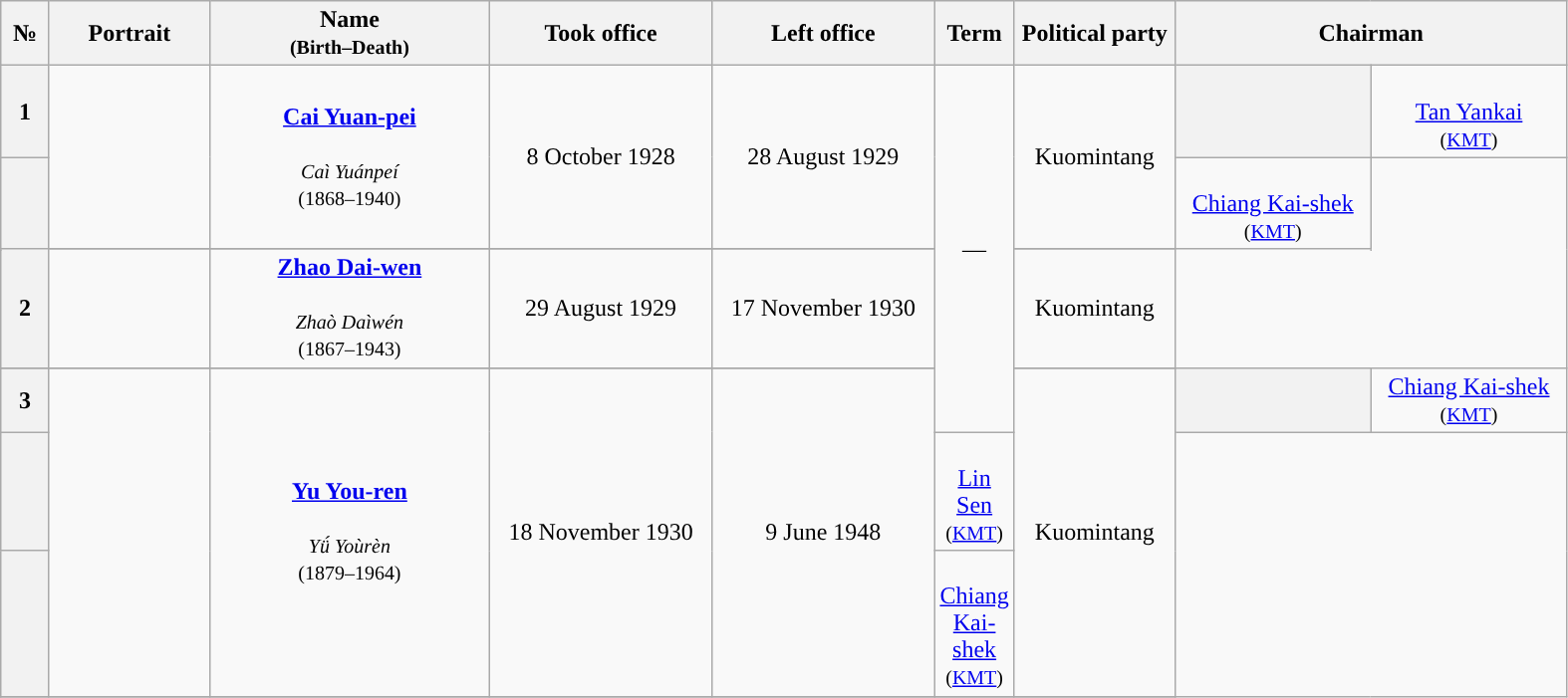<table class="wikitable"  style="text-align:center"  width="83%">
<tr>
<th style="width:25px;">№</th>
<th style="width:100px;">Portrait</th>
<th width=180px>Name<br><small>(Birth–Death)</small></th>
<th>Took office</th>
<th>Left office</th>
<th style="width:25px;">Term</th>
<th style="width:100px;">Political party</th>
<th colspan=2 width="width:200px">Chairman</th>
</tr>
<tr ->
<th style="background:">1</th>
<td rowspan=2 align=center></td>
<td rowspan=2 align=center><strong><a href='#'>Cai Yuan-pei</a></strong><br><br><small><em>Caì Yuánpeí</em><br>(1868–1940)</small></td>
<td rowspan=2>8 October 1928</td>
<td rowspan=2>28 August 1929</td>
<td rowspan=6>—</td>
<td rowspan=2>Kuomintang</td>
<th style="background:"></th>
<td><br><a href='#'>Tan Yankai</a><br><small>(<a href='#'>KMT</a>)</small></td>
</tr>
<tr>
<th rowspan=2 style="background:"></th>
<td rowspan=2><br><a href='#'>Chiang Kai-shek</a><br><small>(<a href='#'>KMT</a>)</small></td>
</tr>
<tr ->
</tr>
<tr ->
<th style="background:">2</th>
<td align=center></td>
<td align=center><strong><a href='#'>Zhao Dai-wen</a></strong><br><br><small><em>Zhaò Daìwén</em><br>(1867–1943)</small></td>
<td>29 August 1929</td>
<td>17 November 1930</td>
<td>Kuomintang</td>
</tr>
<tr ->
</tr>
<tr ->
<th style="background:">3</th>
<td rowspan=3 align=center></td>
<td rowspan=3 align=center><strong><a href='#'>Yu You-ren</a></strong><br><br><small><em>Yǘ Yoùrèn</em><br>(1879–1964)</small></td>
<td rowspan=3>18 November 1930</td>
<td rowspan=3>9 June 1948</td>
<td rowspan=3>Kuomintang</td>
<th style="background:"></th>
<td><a href='#'>Chiang Kai-shek</a><br><small>(<a href='#'>KMT</a>)</small></td>
</tr>
<tr>
<th style="background:"></th>
<td><br><a href='#'>Lin Sen</a><br><small>(<a href='#'>KMT</a>)</small></td>
</tr>
<tr>
<th style="background:"></th>
<td><br><a href='#'>Chiang Kai-shek</a><br><small>(<a href='#'>KMT</a>)</small></td>
</tr>
<tr ->
</tr>
</table>
